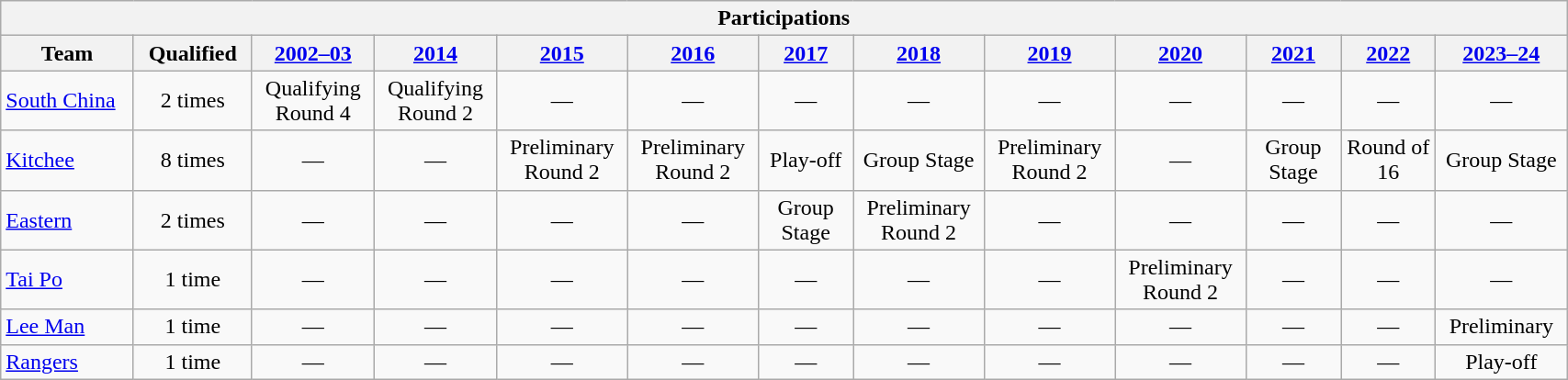<table width=90% class="wikitable" style="text-align:center">
<tr>
<th colspan=13>Participations</th>
</tr>
<tr>
<th width=7%>Team</th>
<th width=6%>Qualified</th>
<th width=5%><a href='#'>2002–03</a></th>
<th width=5%><a href='#'>2014</a></th>
<th width=5%><a href='#'>2015</a></th>
<th width=5%><a href='#'>2016</a></th>
<th width=5%><a href='#'>2017</a></th>
<th width=5%><a href='#'>2018</a></th>
<th width=5%><a href='#'>2019</a></th>
<th width=5%><a href='#'>2020</a></th>
<th width=5%><a href='#'>2021</a></th>
<th width=5%><a href='#'>2022</a></th>
<th width=5%><a href='#'>2023–24</a></th>
</tr>
<tr>
<td align="left"> <a href='#'>South China</a></td>
<td>2 times</td>
<td>Qualifying Round 4</td>
<td>Qualifying Round 2</td>
<td>—</td>
<td>—</td>
<td>—</td>
<td>—</td>
<td>—</td>
<td>—</td>
<td>—</td>
<td>—</td>
<td>—</td>
</tr>
<tr>
<td align="left"> <a href='#'>Kitchee</a></td>
<td>8 times</td>
<td>—</td>
<td>—</td>
<td>Preliminary Round 2</td>
<td>Preliminary Round 2</td>
<td>Play-off</td>
<td>Group Stage</td>
<td>Preliminary Round 2</td>
<td>—</td>
<td>Group Stage</td>
<td>Round of 16</td>
<td>Group Stage</td>
</tr>
<tr>
<td align="left"> <a href='#'>Eastern</a></td>
<td>2 times</td>
<td>—</td>
<td>—</td>
<td>—</td>
<td>—</td>
<td>Group Stage</td>
<td>Preliminary Round 2</td>
<td>—</td>
<td>—</td>
<td>—</td>
<td>—</td>
<td>—</td>
</tr>
<tr>
<td align="left"> <a href='#'>Tai Po</a></td>
<td>1 time</td>
<td>—</td>
<td>—</td>
<td>—</td>
<td>—</td>
<td>—</td>
<td>—</td>
<td>—</td>
<td>Preliminary Round 2</td>
<td>—</td>
<td>—</td>
<td>—</td>
</tr>
<tr>
<td align="left"> <a href='#'>Lee Man</a></td>
<td>1 time</td>
<td>—</td>
<td>—</td>
<td>—</td>
<td>—</td>
<td>—</td>
<td>—</td>
<td>—</td>
<td>—</td>
<td>—</td>
<td>—</td>
<td>Preliminary</td>
</tr>
<tr>
<td align="left"> <a href='#'>Rangers</a></td>
<td>1 time</td>
<td>—</td>
<td>—</td>
<td>—</td>
<td>—</td>
<td>—</td>
<td>—</td>
<td>—</td>
<td>—</td>
<td>—</td>
<td>—</td>
<td>Play-off</td>
</tr>
</table>
